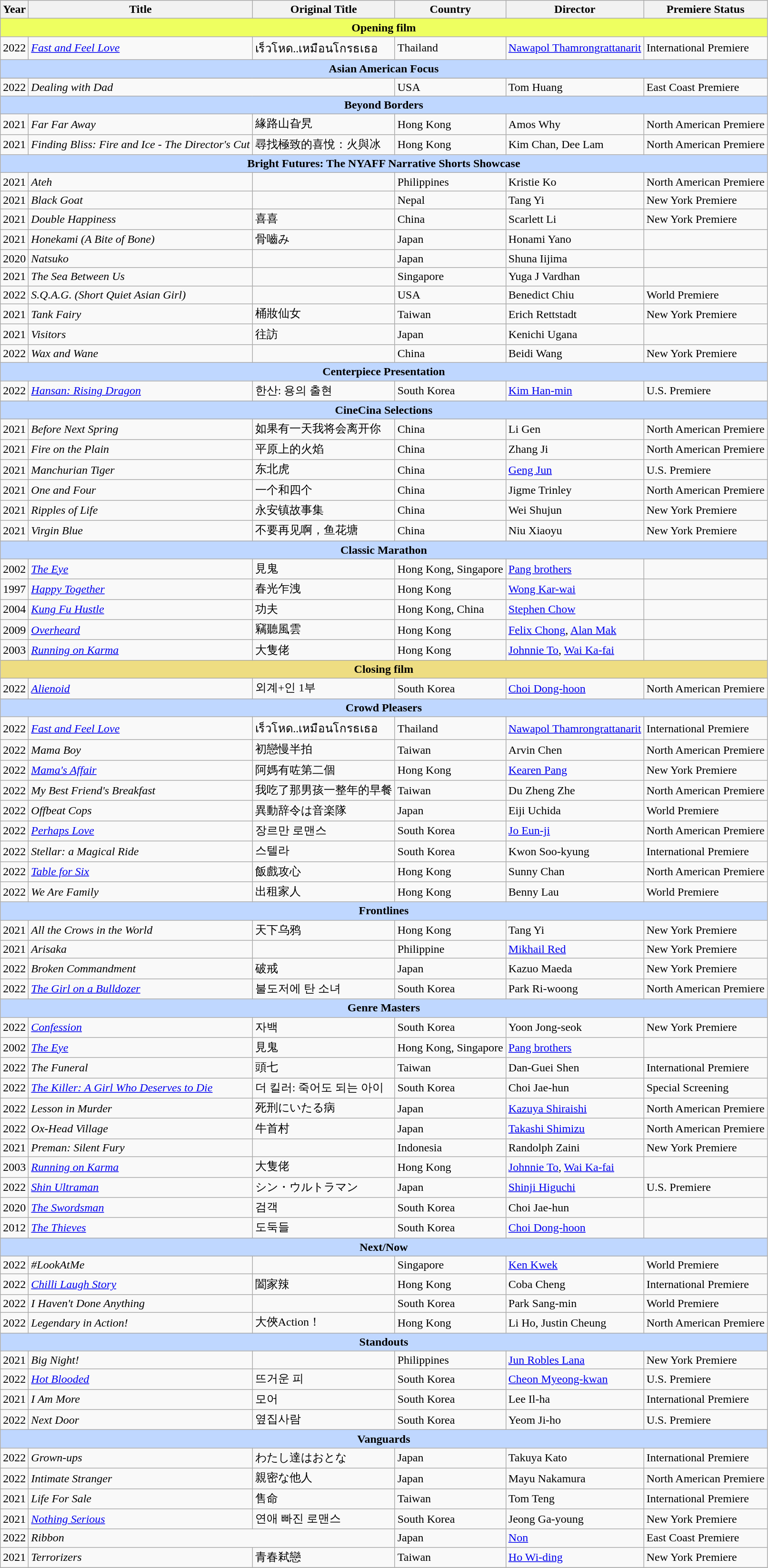<table class="wikitable">
<tr>
<th>Year</th>
<th>Title</th>
<th>Original Title</th>
<th>Country</th>
<th>Director</th>
<th>Premiere Status</th>
</tr>
<tr>
<th colspan="6" style="background:#eeff60"><strong>Opening film</strong></th>
</tr>
<tr>
<td>2022</td>
<td><em><a href='#'>Fast and Feel Love</a></em></td>
<td>เร็วโหด..เหมือนโกรธเธอ</td>
<td>Thailand</td>
<td><a href='#'>Nawapol Thamrongrattanarit</a></td>
<td>International Premiere</td>
</tr>
<tr>
<th colspan="6" style="background:#bfd7ff"><strong>Asian American Focus</strong></th>
</tr>
<tr>
</tr>
<tr>
<td>2022</td>
<td colspan=2><em>Dealing with Dad</em></td>
<td>USA</td>
<td>Tom Huang</td>
<td>East Coast Premiere</td>
</tr>
<tr>
<th colspan="6" style="background:#bfd7ff"><strong>Beyond Borders</strong></th>
</tr>
<tr>
<td>2021</td>
<td><em>Far Far Away</em></td>
<td>緣路山旮旯</td>
<td>Hong Kong</td>
<td>Amos Why</td>
<td>North American Premiere</td>
</tr>
<tr>
<td>2021</td>
<td><em>Finding Bliss: Fire and Ice - The Director's Cut</em></td>
<td>尋找極致的喜悅：火與冰</td>
<td>Hong Kong</td>
<td>Kim Chan, Dee Lam</td>
<td>North American Premiere</td>
</tr>
<tr>
<th colspan="6" style="background:#bfd7ff"><strong>Bright Futures: The NYAFF Narrative Shorts Showcase</strong></th>
</tr>
<tr>
<td>2021</td>
<td><em>Ateh</em></td>
<td></td>
<td>Philippines</td>
<td>Kristie Ko</td>
<td>North American Premiere</td>
</tr>
<tr>
<td>2021</td>
<td><em>Black Goat</em></td>
<td></td>
<td>Nepal</td>
<td>Tang Yi</td>
<td>New York Premiere</td>
</tr>
<tr>
<td>2021</td>
<td><em>Double Happiness</em></td>
<td>喜喜</td>
<td>China</td>
<td>Scarlett Li</td>
<td>New York Premiere</td>
</tr>
<tr>
<td>2021</td>
<td><em>Honekami (A Bite of Bone)</em></td>
<td>骨嚙み</td>
<td>Japan</td>
<td>Honami Yano</td>
<td></td>
</tr>
<tr>
<td>2020</td>
<td><em>Natsuko</em></td>
<td></td>
<td>Japan</td>
<td>Shuna Iijima</td>
<td></td>
</tr>
<tr>
<td>2021</td>
<td><em>The Sea Between Us</em></td>
<td></td>
<td>Singapore</td>
<td>Yuga J Vardhan</td>
<td></td>
</tr>
<tr>
<td>2022</td>
<td><em>S.Q.A.G. (Short Quiet Asian Girl)</em></td>
<td></td>
<td>USA</td>
<td>Benedict Chiu</td>
<td>World Premiere</td>
</tr>
<tr>
<td>2021</td>
<td><em>Tank Fairy</em></td>
<td>桶妝仙女</td>
<td>Taiwan</td>
<td>Erich Rettstadt</td>
<td>New York Premiere</td>
</tr>
<tr>
<td>2021</td>
<td><em>Visitors</em></td>
<td>往訪</td>
<td>Japan</td>
<td>Kenichi Ugana</td>
<td></td>
</tr>
<tr>
<td>2022</td>
<td><em>Wax and Wane</em></td>
<td></td>
<td>China</td>
<td>Beidi Wang</td>
<td>New York Premiere</td>
</tr>
<tr>
<th colspan="6" style="background:#bfd7ff"><strong>Centerpiece Presentation</strong></th>
</tr>
<tr>
<td>2022</td>
<td><em><a href='#'>Hansan: Rising Dragon</a></em></td>
<td>한산: 용의 출현</td>
<td>South Korea</td>
<td><a href='#'>Kim Han-min</a></td>
<td>U.S. Premiere</td>
</tr>
<tr>
<th colspan="6" style="background:#bfd7ff"><strong>CineCina Selections</strong></th>
</tr>
<tr>
<td>2021</td>
<td><em>Before Next Spring</em></td>
<td>如果有一天我将会离开你</td>
<td>China</td>
<td>Li Gen</td>
<td>North American Premiere</td>
</tr>
<tr>
<td>2021</td>
<td><em>Fire on the Plain</em></td>
<td>平原上的火焰</td>
<td>China</td>
<td>Zhang Ji</td>
<td>North American Premiere</td>
</tr>
<tr>
<td>2021</td>
<td><em>Manchurian Tiger</em></td>
<td>东北虎</td>
<td>China</td>
<td><a href='#'>Geng Jun</a></td>
<td>U.S. Premiere</td>
</tr>
<tr>
<td>2021</td>
<td><em>One and Four</em></td>
<td>一个和四个</td>
<td>China</td>
<td>Jigme Trinley</td>
<td>North American Premiere</td>
</tr>
<tr>
<td>2021</td>
<td><em>Ripples of Life</em></td>
<td>永安镇故事集</td>
<td>China</td>
<td>Wei Shujun</td>
<td>New York Premiere</td>
</tr>
<tr>
<td>2021</td>
<td><em>Virgin Blue</em></td>
<td>不要再见啊，鱼花塘</td>
<td>China</td>
<td>Niu Xiaoyu</td>
<td>New York Premiere</td>
</tr>
<tr>
<th colspan="6" style="background:#bfd7ff"><strong>Classic Marathon</strong></th>
</tr>
<tr>
<td>2002</td>
<td><em><a href='#'>The Eye</a></em></td>
<td>見鬼</td>
<td>Hong Kong, Singapore</td>
<td><a href='#'>Pang brothers</a></td>
<td></td>
</tr>
<tr>
<td>1997</td>
<td><em><a href='#'>Happy Together</a></em></td>
<td>春光乍洩</td>
<td>Hong Kong</td>
<td><a href='#'>Wong Kar-wai</a></td>
<td></td>
</tr>
<tr>
<td>2004</td>
<td><em><a href='#'>Kung Fu Hustle</a></em></td>
<td>功夫</td>
<td>Hong Kong, China</td>
<td><a href='#'>Stephen Chow</a></td>
<td></td>
</tr>
<tr>
<td>2009</td>
<td><em><a href='#'>Overheard</a></em></td>
<td>竊聽風雲</td>
<td>Hong Kong</td>
<td><a href='#'>Felix Chong</a>, <a href='#'>Alan Mak</a></td>
<td></td>
</tr>
<tr>
<td>2003</td>
<td><em><a href='#'>Running on Karma</a></em></td>
<td>大隻佬</td>
<td>Hong Kong</td>
<td><a href='#'>Johnnie To</a>, <a href='#'>Wai Ka-fai</a></td>
<td></td>
</tr>
<tr>
<th colspan="6" style="background:#eedd82"><strong>Closing film</strong></th>
</tr>
<tr>
<td>2022</td>
<td><em><a href='#'>Alienoid</a></em></td>
<td>외계+인 1부</td>
<td>South Korea</td>
<td><a href='#'>Choi Dong-hoon</a></td>
<td>North American Premiere</td>
</tr>
<tr>
<th colspan="6" style="background:#bfd7ff"><strong>Crowd Pleasers</strong></th>
</tr>
<tr>
<td>2022</td>
<td><em><a href='#'>Fast and Feel Love</a></em></td>
<td>เร็วโหด..เหมือนโกรธเธอ</td>
<td>Thailand</td>
<td><a href='#'>Nawapol Thamrongrattanarit</a></td>
<td>International Premiere</td>
</tr>
<tr>
<td>2022</td>
<td><em>Mama Boy</em></td>
<td>初戀慢半拍</td>
<td>Taiwan</td>
<td>Arvin Chen</td>
<td>North American Premiere</td>
</tr>
<tr>
<td>2022</td>
<td><em><a href='#'>Mama's Affair</a></em></td>
<td>阿媽有咗第二個</td>
<td>Hong Kong</td>
<td><a href='#'>Kearen Pang</a></td>
<td>New York Premiere</td>
</tr>
<tr>
<td>2022</td>
<td><em>My Best Friend's Breakfast</em></td>
<td>我吃了那男孩一整年的早餐</td>
<td>Taiwan</td>
<td>Du Zheng Zhe</td>
<td>North American Premiere</td>
</tr>
<tr>
<td>2022</td>
<td><em>Offbeat Cops</em></td>
<td>異動辞令は音楽隊</td>
<td>Japan</td>
<td>Eiji Uchida</td>
<td>World Premiere</td>
</tr>
<tr>
<td>2022</td>
<td><em><a href='#'>Perhaps Love</a></em></td>
<td>장르만 로맨스</td>
<td>South Korea</td>
<td><a href='#'>Jo Eun-ji</a></td>
<td>North American Premiere</td>
</tr>
<tr>
<td>2022</td>
<td><em>Stellar: a Magical Ride</em></td>
<td>스텔라</td>
<td>South Korea</td>
<td>Kwon Soo-kyung</td>
<td>International Premiere</td>
</tr>
<tr>
<td>2022</td>
<td><em><a href='#'>Table for Six</a></em></td>
<td>飯戲攻心</td>
<td>Hong Kong</td>
<td>Sunny Chan</td>
<td>North American Premiere</td>
</tr>
<tr>
<td>2022</td>
<td><em>We Are Family</em></td>
<td>出租家人</td>
<td>Hong Kong</td>
<td>Benny Lau</td>
<td>World Premiere</td>
</tr>
<tr>
<th colspan="6" style="background:#bfd7ff"><strong>Frontlines</strong></th>
</tr>
<tr>
<td>2021</td>
<td><em>All the Crows in the World</em></td>
<td>天下乌鸦</td>
<td>Hong Kong</td>
<td>Tang Yi</td>
<td>New York Premiere</td>
</tr>
<tr>
<td>2021</td>
<td><em>Arisaka</em></td>
<td></td>
<td>Philippine</td>
<td><a href='#'>Mikhail Red</a></td>
<td>New York Premiere</td>
</tr>
<tr>
<td>2022</td>
<td><em>Broken Commandment</em></td>
<td>破戒</td>
<td>Japan</td>
<td>Kazuo Maeda</td>
<td>New York Premiere</td>
</tr>
<tr>
<td>2022</td>
<td><em><a href='#'>The Girl on a Bulldozer</a></em></td>
<td>불도저에 탄 소녀</td>
<td>South Korea</td>
<td>Park Ri-woong</td>
<td>North American Premiere</td>
</tr>
<tr>
<th colspan="6" style="background:#bfd7ff"><strong>Genre Masters</strong></th>
</tr>
<tr>
<td>2022</td>
<td><em><a href='#'>Confession</a></em></td>
<td>자백</td>
<td>South Korea</td>
<td>Yoon Jong-seok</td>
<td>New York Premiere</td>
</tr>
<tr>
<td>2002</td>
<td><em><a href='#'>The Eye</a></em></td>
<td>見鬼</td>
<td>Hong Kong, Singapore</td>
<td><a href='#'>Pang brothers</a></td>
<td></td>
</tr>
<tr>
<td>2022</td>
<td><em>The Funeral</em></td>
<td>頭七</td>
<td>Taiwan</td>
<td>Dan-Guei Shen</td>
<td>International Premiere</td>
</tr>
<tr>
<td>2022</td>
<td><em><a href='#'>The Killer: A Girl Who Deserves to Die</a></em></td>
<td>더 킬러: 죽어도 되는 아이</td>
<td>South Korea</td>
<td>Choi Jae-hun</td>
<td>Special Screening</td>
</tr>
<tr>
<td>2022</td>
<td><em>Lesson in Murder</em></td>
<td>死刑にいたる病</td>
<td>Japan</td>
<td><a href='#'>Kazuya Shiraishi</a></td>
<td>North American Premiere</td>
</tr>
<tr>
<td>2022</td>
<td><em>Ox-Head Village</em></td>
<td>牛首村</td>
<td>Japan</td>
<td><a href='#'>Takashi Shimizu</a></td>
<td>North American Premiere</td>
</tr>
<tr>
<td>2021</td>
<td><em>Preman: Silent Fury</em></td>
<td></td>
<td>Indonesia</td>
<td>Randolph Zaini</td>
<td>New York Premiere</td>
</tr>
<tr>
<td>2003</td>
<td><em><a href='#'>Running on Karma</a></em></td>
<td>大隻佬</td>
<td>Hong Kong</td>
<td><a href='#'>Johnnie To</a>, <a href='#'>Wai Ka-fai</a></td>
<td></td>
</tr>
<tr>
<td>2022</td>
<td><em><a href='#'>Shin Ultraman</a></em></td>
<td>シン・ウルトラマン</td>
<td>Japan</td>
<td><a href='#'>Shinji Higuchi</a></td>
<td>U.S. Premiere</td>
</tr>
<tr>
<td>2020</td>
<td><em><a href='#'>The Swordsman</a></em></td>
<td>검객</td>
<td>South Korea</td>
<td>Choi Jae-hun</td>
<td></td>
</tr>
<tr>
<td>2012</td>
<td><em><a href='#'>The Thieves</a></em></td>
<td>도둑들</td>
<td>South Korea</td>
<td><a href='#'>Choi Dong-hoon</a></td>
<td></td>
</tr>
<tr>
<th colspan="6" style="background:#bfd7ff"><strong>Next/Now</strong></th>
</tr>
<tr>
<td>2022</td>
<td><em>#LookAtMe</em></td>
<td></td>
<td>Singapore</td>
<td><a href='#'>Ken Kwek</a></td>
<td>World Premiere</td>
</tr>
<tr>
<td>2022</td>
<td><em><a href='#'>Chilli Laugh Story</a></em></td>
<td>闔家辣</td>
<td>Hong Kong</td>
<td>Coba Cheng</td>
<td>International Premiere</td>
</tr>
<tr>
<td>2022</td>
<td><em>I Haven't Done Anything</em></td>
<td></td>
<td>South Korea</td>
<td>Park Sang-min</td>
<td>World Premiere</td>
</tr>
<tr>
<td>2022</td>
<td><em>Legendary in Action!</em></td>
<td>大俠Action！</td>
<td>Hong Kong</td>
<td>Li Ho, Justin Cheung</td>
<td>North American Premiere</td>
</tr>
<tr>
<th colspan="6" style="background:#bfd7ff"><strong>Standouts</strong></th>
</tr>
<tr>
<td>2021</td>
<td><em>Big Night!</em></td>
<td></td>
<td>Philippines</td>
<td><a href='#'>Jun Robles Lana</a></td>
<td>New York Premiere</td>
</tr>
<tr>
<td>2022</td>
<td><em><a href='#'>Hot Blooded</a></em></td>
<td>뜨거운 피</td>
<td>South Korea</td>
<td><a href='#'>Cheon Myeong-kwan</a></td>
<td>U.S. Premiere</td>
</tr>
<tr>
<td>2021</td>
<td><em>I Am More</em></td>
<td>모어</td>
<td>South Korea</td>
<td>Lee Il-ha</td>
<td>International Premiere</td>
</tr>
<tr>
<td>2022</td>
<td><em>Next Door</em></td>
<td>옆집사람</td>
<td>South Korea</td>
<td>Yeom Ji-ho</td>
<td>U.S. Premiere</td>
</tr>
<tr>
<th colspan="6" style="background:#bfd7ff"><strong>Vanguards</strong></th>
</tr>
<tr>
<td>2022</td>
<td><em>Grown-ups</em></td>
<td>わたし達はおとな</td>
<td>Japan</td>
<td>Takuya Kato</td>
<td>International Premiere</td>
</tr>
<tr>
<td>2022</td>
<td><em>Intimate Stranger</em></td>
<td>親密な他人</td>
<td>Japan</td>
<td>Mayu Nakamura</td>
<td>North American Premiere</td>
</tr>
<tr>
<td>2021</td>
<td><em>Life For Sale</em></td>
<td>售命</td>
<td>Taiwan</td>
<td>Tom Teng</td>
<td>International Premiere</td>
</tr>
<tr>
<td>2021</td>
<td><em><a href='#'>Nothing Serious</a></em></td>
<td>연애 빠진 로맨스</td>
<td>South Korea</td>
<td>Jeong Ga-young</td>
<td>New York Premiere</td>
</tr>
<tr>
<td>2022</td>
<td colspan=2><em>Ribbon</em></td>
<td>Japan</td>
<td><a href='#'>Non</a></td>
<td>East Coast Premiere</td>
</tr>
<tr>
<td>2021</td>
<td><em>Terrorizers</em></td>
<td>青春弒戀</td>
<td>Taiwan</td>
<td><a href='#'>Ho Wi-ding</a></td>
<td>New York Premiere</td>
</tr>
<tr>
</tr>
</table>
